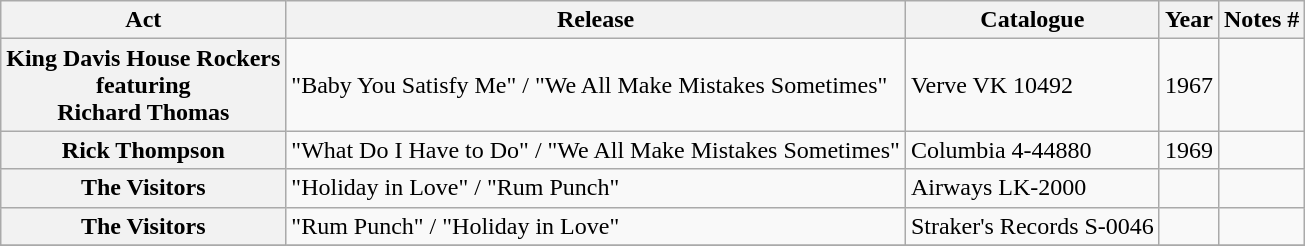<table class="wikitable plainrowheaders sortable">
<tr>
<th scope="col" class="unsortable">Act</th>
<th scope="col">Release</th>
<th scope="col">Catalogue</th>
<th scope="col">Year</th>
<th scope="col" class="unsortable">Notes #</th>
</tr>
<tr>
<th scope="row">King Davis House Rockers<br>featuring<br>Richard Thomas</th>
<td>"Baby You Satisfy Me" / "We All Make Mistakes Sometimes"</td>
<td>Verve VK 10492</td>
<td>1967</td>
<td></td>
</tr>
<tr>
<th scope="row">Rick Thompson</th>
<td>"What Do I Have to Do" / "We All Make Mistakes Sometimes"</td>
<td>Columbia 4-44880</td>
<td>1969</td>
<td></td>
</tr>
<tr>
<th scope="row">The Visitors</th>
<td>"Holiday in Love" / "Rum Punch"</td>
<td>Airways LK-2000</td>
<td></td>
<td></td>
</tr>
<tr>
<th scope="row">The Visitors</th>
<td>"Rum Punch" / "Holiday in Love"</td>
<td>Straker's Records S-0046</td>
<td></td>
<td></td>
</tr>
<tr>
</tr>
</table>
